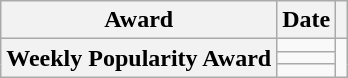<table class="wikitable plainrowheaders sortable">
<tr>
<th scope="col">Award</th>
<th scope="col">Date</th>
<th scope="col" class="unsortable"></th>
</tr>
<tr>
<th scope="row" rowspan="3">Weekly Popularity Award</th>
<td></td>
<td rowspan="3" style="text-align:center"></td>
</tr>
<tr>
<td></td>
</tr>
<tr>
<td></td>
</tr>
</table>
